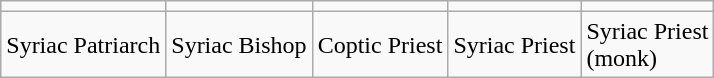<table class="wikitable">
<tr>
<td></td>
<td></td>
<td></td>
<td></td>
<td></td>
</tr>
<tr>
<td>Syriac Patriarch</td>
<td>Syriac Bishop</td>
<td>Coptic Priest</td>
<td>Syriac Priest</td>
<td>Syriac Priest <br> (monk)</td>
</tr>
</table>
